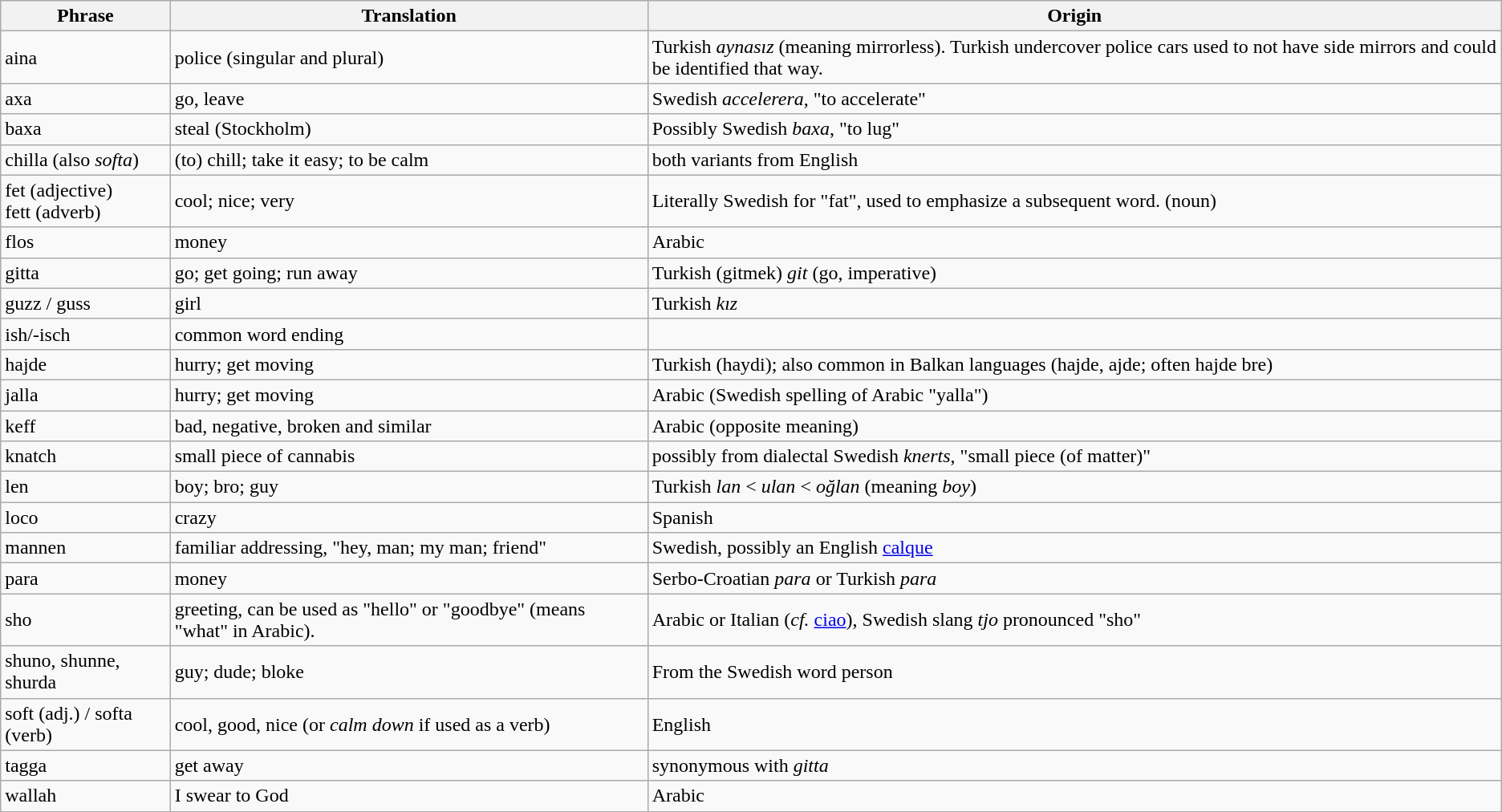<table class="wikitable">
<tr>
<th>Phrase</th>
<th>Translation</th>
<th>Origin</th>
</tr>
<tr>
<td>aina</td>
<td>police (singular and plural)</td>
<td>Turkish <em>aynasız</em> (meaning mirrorless). Turkish undercover police cars used to not have side mirrors and could be identified that way.</td>
</tr>
<tr>
<td>axa</td>
<td>go, leave</td>
<td>Swedish <em>accelerera</em>, "to accelerate"</td>
</tr>
<tr>
<td>baxa</td>
<td>steal (Stockholm)</td>
<td>Possibly Swedish <em>baxa</em>, "to lug"</td>
</tr>
<tr>
<td>chilla (also <em>softa</em>)</td>
<td>(to) chill; take it easy; to be calm</td>
<td>both variants from English</td>
</tr>
<tr>
<td>fet (adjective) <br>fett (adverb)</td>
<td>cool; nice; very</td>
<td>Literally Swedish for "fat", used to emphasize a subsequent word. (noun)</td>
</tr>
<tr>
<td>flos</td>
<td>money</td>
<td>Arabic</td>
</tr>
<tr>
<td>gitta</td>
<td>go; get going; run away</td>
<td>Turkish (gitmek) <em>git</em> (go, imperative)</td>
</tr>
<tr>
<td>guzz / guss</td>
<td>girl</td>
<td>Turkish <em>kız</em></td>
</tr>
<tr>
<td>ish/-isch</td>
<td>common word ending</td>
<td></td>
</tr>
<tr>
<td>hajde</td>
<td>hurry; get moving</td>
<td>Turkish (haydi); also common in Balkan languages (hajde, ajde; often hajde bre)</td>
</tr>
<tr>
<td>jalla</td>
<td>hurry; get moving</td>
<td>Arabic (Swedish spelling of Arabic "yalla")</td>
</tr>
<tr>
<td>keff</td>
<td>bad, negative, broken and similar</td>
<td>Arabic (opposite meaning)</td>
</tr>
<tr>
<td>knatch</td>
<td>small piece of cannabis</td>
<td>possibly from dialectal Swedish <em>knerts</em>, "small piece (of matter)"</td>
</tr>
<tr>
<td>len</td>
<td>boy; bro; guy</td>
<td>Turkish <em>lan</em> < <em>ulan</em> < <em>oğlan</em> (meaning <em>boy</em>)</td>
</tr>
<tr>
<td>loco</td>
<td>crazy</td>
<td>Spanish</td>
</tr>
<tr>
<td>mannen</td>
<td>familiar addressing, "hey, man; my man; friend"</td>
<td>Swedish, possibly an English <a href='#'>calque</a></td>
</tr>
<tr>
<td>para</td>
<td>money</td>
<td>Serbo-Croatian <em>para</em> or Turkish <em>para</em></td>
</tr>
<tr>
<td>sho</td>
<td>greeting, can be used as "hello" or "goodbye" (means "what" in Arabic).</td>
<td>Arabic or Italian (<em>cf.</em> <a href='#'>ciao</a>), Swedish slang <em>tjo</em> pronounced "sho"</td>
</tr>
<tr>
<td>shuno, shunne, shurda</td>
<td>guy; dude; bloke</td>
<td>From the Swedish word person</td>
</tr>
<tr>
<td>soft (adj.) / softa (verb)</td>
<td>cool, good, nice (or <em>calm down</em> if used as a verb)</td>
<td>English</td>
</tr>
<tr>
<td>tagga</td>
<td>get away</td>
<td>synonymous with <em>gitta</em></td>
</tr>
<tr>
<td>wallah</td>
<td>I swear to God</td>
<td>Arabic</td>
</tr>
<tr>
</tr>
</table>
